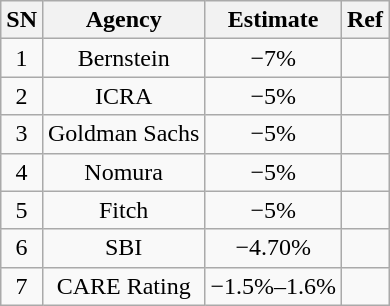<table class="wikitable floatright" style="text-align: center;">
<tr>
<th>SN</th>
<th>Agency</th>
<th>Estimate</th>
<th>Ref</th>
</tr>
<tr>
<td>1</td>
<td>Bernstein</td>
<td>−7%</td>
<td></td>
</tr>
<tr>
<td>2</td>
<td>ICRA</td>
<td>−5%</td>
<td></td>
</tr>
<tr>
<td>3</td>
<td>Goldman Sachs</td>
<td>−5%</td>
<td></td>
</tr>
<tr>
<td>4</td>
<td>Nomura</td>
<td>−5%</td>
<td></td>
</tr>
<tr>
<td>5</td>
<td>Fitch</td>
<td>−5%</td>
<td></td>
</tr>
<tr>
<td>6</td>
<td>SBI</td>
<td>−4.70%</td>
<td></td>
</tr>
<tr>
<td>7</td>
<td>CARE Rating</td>
<td>−1.5%–1.6%</td>
<td></td>
</tr>
</table>
